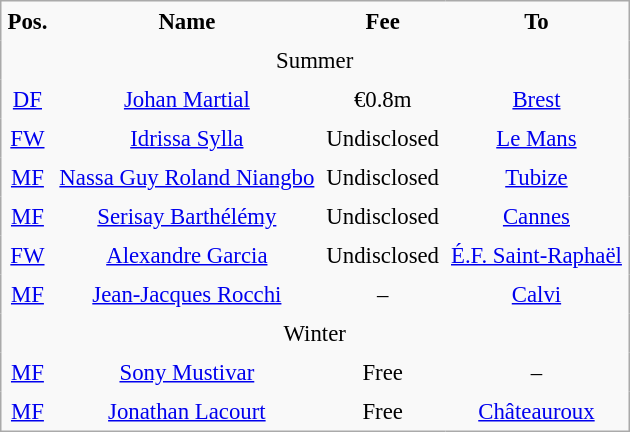<table class= border="2" cellpadding="4" cellspacing="0" style="text-align:center; margin: 1em 1em 1em 0; background: #f9f9f9; border:1px #aaa solid; border-collapse: collapse; font-size: 95%;">
<tr>
<th>Pos.</th>
<th>Name</th>
<th>Fee</th>
<th>To</th>
</tr>
<tr>
<td !style="text-align:center" colspan="4">Summer</td>
</tr>
<tr>
<td><a href='#'>DF</a></td>
<td><a href='#'>Johan Martial</a></td>
<td>€0.8m</td>
<td><a href='#'>Brest</a></td>
</tr>
<tr>
<td><a href='#'>FW</a></td>
<td><a href='#'>Idrissa Sylla</a></td>
<td>Undisclosed</td>
<td><a href='#'>Le Mans</a></td>
</tr>
<tr>
<td><a href='#'>MF</a></td>
<td><a href='#'>Nassa Guy Roland Niangbo</a></td>
<td>Undisclosed</td>
<td><a href='#'>Tubize</a></td>
</tr>
<tr>
<td><a href='#'>MF</a></td>
<td><a href='#'>Serisay Barthélémy</a></td>
<td>Undisclosed</td>
<td><a href='#'>Cannes</a></td>
</tr>
<tr>
<td><a href='#'>FW</a></td>
<td><a href='#'>Alexandre Garcia</a></td>
<td>Undisclosed</td>
<td><a href='#'>É.F. Saint-Raphaël</a></td>
</tr>
<tr>
<td><a href='#'>MF</a></td>
<td><a href='#'>Jean-Jacques Rocchi</a></td>
<td>–</td>
<td><a href='#'>Calvi</a></td>
</tr>
<tr>
<td !style="text-align:center" colspan="4">Winter</td>
</tr>
<tr>
<td><a href='#'>MF</a></td>
<td><a href='#'>Sony Mustivar</a></td>
<td>Free</td>
<td>–</td>
</tr>
<tr>
<td><a href='#'>MF</a></td>
<td><a href='#'>Jonathan Lacourt</a></td>
<td>Free</td>
<td><a href='#'>Châteauroux</a></td>
</tr>
</table>
